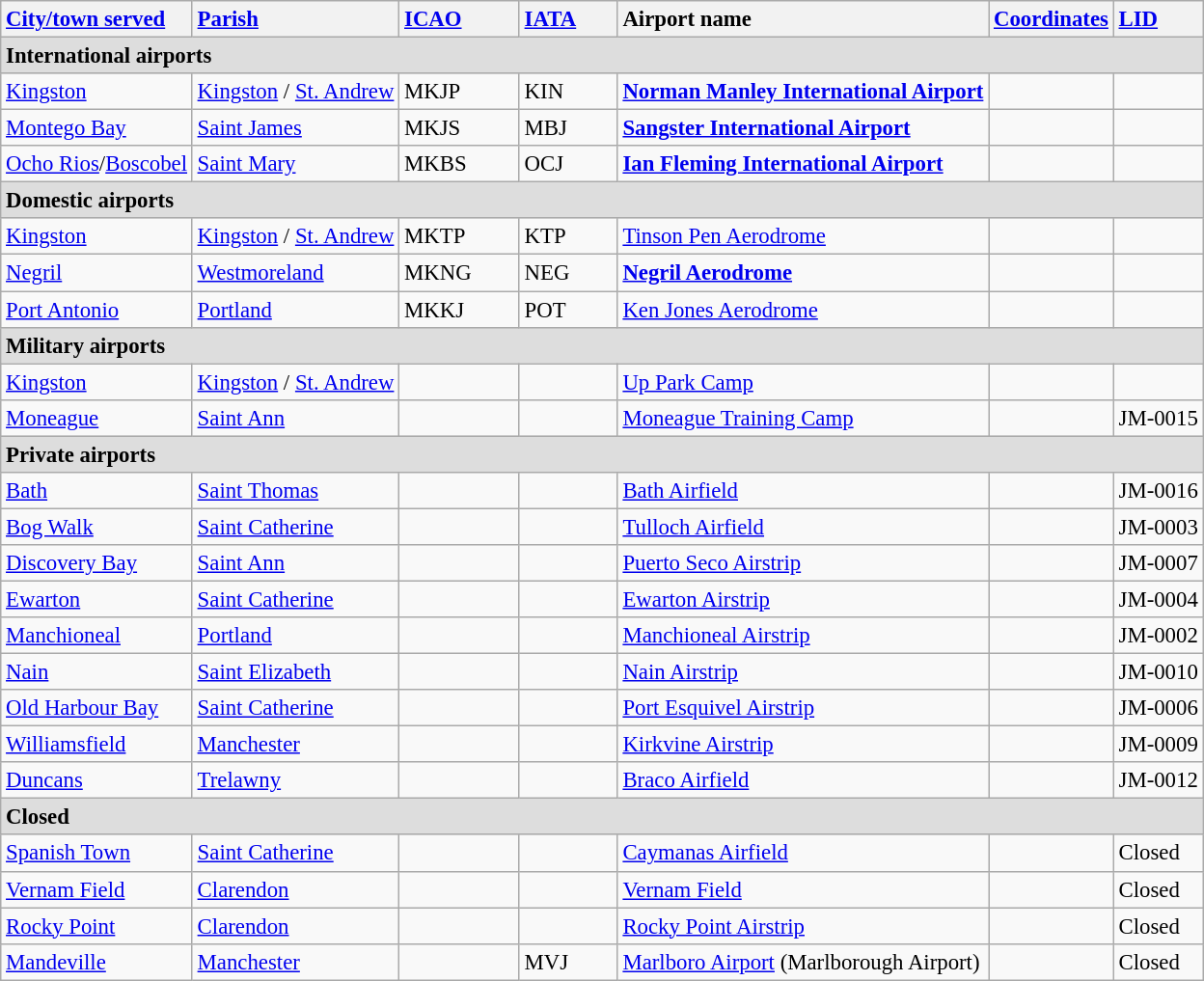<table class="wikitable sortable" style="font-size:95%;">
<tr>
<th style="text-align:left;"><a href='#'>City/town served</a></th>
<th style="text-align:left;"><a href='#'>Parish</a></th>
<th style="text-align:left; width:5em;"><a href='#'>ICAO</a></th>
<th style="text-align:left; width:4em;"><a href='#'>IATA</a></th>
<th style="text-align:left;">Airport name</th>
<th style="text-align:left;"><a href='#'>Coordinates</a></th>
<th style="text-align:left;"><a href='#'>LID</a></th>
</tr>
<tr class="sortbottom" style="font-weight:bold; background:#DDDDDD;">
<td colspan=7>International airports</td>
</tr>
<tr valign=top>
<td><a href='#'>Kingston</a></td>
<td><a href='#'>Kingston</a> / <a href='#'>St. Andrew</a></td>
<td>MKJP</td>
<td>KIN</td>
<td><strong><a href='#'>Norman Manley International Airport</a></strong></td>
<td></td>
<td></td>
</tr>
<tr valign=top>
<td><a href='#'>Montego Bay</a></td>
<td><a href='#'>Saint James</a></td>
<td>MKJS</td>
<td>MBJ</td>
<td><strong><a href='#'>Sangster International Airport</a></strong></td>
<td></td>
<td></td>
</tr>
<tr valign=top>
<td><a href='#'>Ocho Rios</a>/<a href='#'>Boscobel</a></td>
<td><a href='#'>Saint Mary</a></td>
<td>MKBS</td>
<td>OCJ</td>
<td><strong><a href='#'>Ian Fleming International Airport</a></strong></td>
<td></td>
<td></td>
</tr>
<tr class="sortbottom" style="font-weight:bold; background:#DDDDDD;">
<td colspan=7>Domestic airports</td>
</tr>
<tr valign=top>
<td><a href='#'>Kingston</a></td>
<td><a href='#'>Kingston</a> / <a href='#'>St. Andrew</a></td>
<td>MKTP</td>
<td>KTP</td>
<td><a href='#'>Tinson Pen Aerodrome</a></td>
<td></td>
<td></td>
</tr>
<tr valign=top>
<td><a href='#'>Negril</a></td>
<td><a href='#'>Westmoreland</a></td>
<td>MKNG</td>
<td>NEG</td>
<td><strong><a href='#'>Negril Aerodrome</a></strong></td>
<td></td>
<td></td>
</tr>
<tr valign=top>
<td><a href='#'>Port Antonio</a></td>
<td><a href='#'>Portland</a></td>
<td>MKKJ</td>
<td>POT</td>
<td><a href='#'>Ken Jones Aerodrome</a></td>
<td></td>
<td></td>
</tr>
<tr class="sortbottom" style="font-weight:bold; background:#DDDDDD;">
<td colspan=7>Military airports</td>
</tr>
<tr valign=top>
<td><a href='#'>Kingston</a></td>
<td><a href='#'>Kingston</a> / <a href='#'>St. Andrew</a></td>
<td></td>
<td></td>
<td><a href='#'>Up Park Camp</a></td>
<td></td>
<td></td>
</tr>
<tr valign=top>
<td><a href='#'>Moneague</a></td>
<td><a href='#'>Saint Ann</a></td>
<td></td>
<td></td>
<td><a href='#'>Moneague Training Camp</a></td>
<td></td>
<td>JM-0015</td>
</tr>
<tr class="sortbottom" style="font-weight:bold; background:#DDDDDD;">
<td colspan=7>Private airports</td>
</tr>
<tr valign=top>
<td><a href='#'>Bath</a></td>
<td><a href='#'>Saint Thomas</a></td>
<td></td>
<td></td>
<td><a href='#'>Bath Airfield</a></td>
<td></td>
<td>JM-0016</td>
</tr>
<tr valign=top>
<td><a href='#'>Bog Walk</a></td>
<td><a href='#'>Saint Catherine</a></td>
<td></td>
<td></td>
<td><a href='#'>Tulloch Airfield</a></td>
<td></td>
<td>JM-0003</td>
</tr>
<tr valign=top>
<td><a href='#'>Discovery Bay</a></td>
<td><a href='#'>Saint Ann</a></td>
<td></td>
<td></td>
<td><a href='#'>Puerto Seco Airstrip</a></td>
<td></td>
<td>JM-0007</td>
</tr>
<tr valign=top>
<td><a href='#'>Ewarton</a></td>
<td><a href='#'>Saint Catherine</a></td>
<td></td>
<td></td>
<td><a href='#'>Ewarton Airstrip</a></td>
<td></td>
<td>JM-0004</td>
</tr>
<tr valign=top>
<td><a href='#'>Manchioneal</a></td>
<td><a href='#'>Portland</a></td>
<td></td>
<td></td>
<td><a href='#'>Manchioneal Airstrip</a></td>
<td></td>
<td>JM-0002</td>
</tr>
<tr valign=top>
<td><a href='#'>Nain</a></td>
<td><a href='#'>Saint Elizabeth</a></td>
<td></td>
<td></td>
<td><a href='#'>Nain Airstrip</a></td>
<td></td>
<td>JM-0010</td>
</tr>
<tr valign=top>
<td><a href='#'>Old Harbour Bay</a></td>
<td><a href='#'>Saint Catherine</a></td>
<td></td>
<td></td>
<td><a href='#'>Port Esquivel Airstrip</a></td>
<td></td>
<td>JM-0006</td>
</tr>
<tr valign=top>
<td><a href='#'>Williamsfield</a></td>
<td><a href='#'>Manchester</a></td>
<td></td>
<td></td>
<td><a href='#'>Kirkvine Airstrip</a></td>
<td></td>
<td>JM-0009</td>
</tr>
<tr>
<td><a href='#'>Duncans</a></td>
<td><a href='#'>Trelawny</a></td>
<td></td>
<td></td>
<td><a href='#'>Braco Airfield</a></td>
<td></td>
<td>JM-0012</td>
</tr>
<tr class="sortbottom" style="font-weight:bold; background:#DDDDDD;">
<td colspan=7>Closed</td>
</tr>
<tr valign=top>
<td><a href='#'>Spanish Town</a></td>
<td><a href='#'>Saint Catherine</a></td>
<td></td>
<td></td>
<td><a href='#'>Caymanas Airfield</a></td>
<td></td>
<td>Closed</td>
</tr>
<tr valign=top>
<td><a href='#'>Vernam Field</a></td>
<td><a href='#'>Clarendon</a></td>
<td></td>
<td></td>
<td><a href='#'>Vernam Field</a></td>
<td></td>
<td>Closed</td>
</tr>
<tr valign=top>
<td><a href='#'>Rocky Point</a></td>
<td><a href='#'>Clarendon</a></td>
<td></td>
<td></td>
<td><a href='#'>Rocky Point Airstrip</a></td>
<td></td>
<td>Closed</td>
</tr>
<tr valign=top>
<td><a href='#'>Mandeville</a></td>
<td><a href='#'>Manchester</a></td>
<td></td>
<td>MVJ</td>
<td><a href='#'>Marlboro Airport</a> (Marlborough Airport)</td>
<td></td>
<td>Closed</td>
</tr>
</table>
